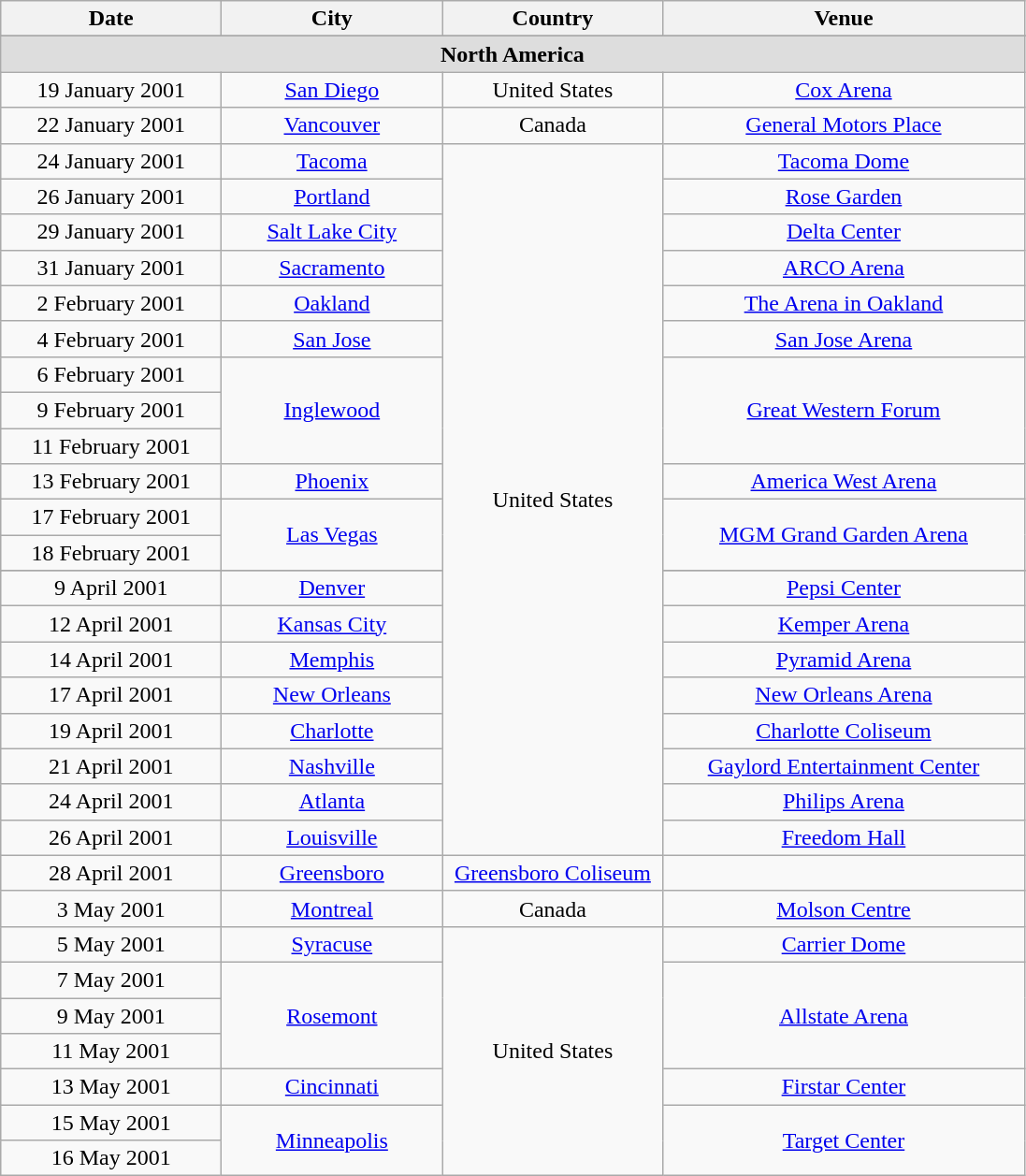<table class="wikitable" style="text-align:center;">
<tr>
<th width="150">Date</th>
<th width="150">City</th>
<th width="150">Country</th>
<th width="250">Venue</th>
</tr>
<tr>
</tr>
<tr style="background:#ddd;">
<td colspan="4"><strong>North America</strong></td>
</tr>
<tr>
<td>19 January 2001</td>
<td><a href='#'>San Diego</a></td>
<td>United States</td>
<td><a href='#'>Cox Arena</a></td>
</tr>
<tr>
<td>22 January 2001</td>
<td><a href='#'>Vancouver</a></td>
<td>Canada</td>
<td><a href='#'>General Motors Place</a></td>
</tr>
<tr>
<td>24 January 2001</td>
<td><a href='#'>Tacoma</a></td>
<td rowspan="21">United States</td>
<td><a href='#'>Tacoma Dome</a></td>
</tr>
<tr>
<td>26 January 2001</td>
<td><a href='#'>Portland</a></td>
<td><a href='#'>Rose Garden</a></td>
</tr>
<tr>
<td>29 January 2001</td>
<td><a href='#'>Salt Lake City</a></td>
<td><a href='#'>Delta Center</a></td>
</tr>
<tr>
<td>31 January 2001</td>
<td><a href='#'>Sacramento</a></td>
<td><a href='#'>ARCO Arena</a></td>
</tr>
<tr>
<td>2 February 2001</td>
<td><a href='#'>Oakland</a></td>
<td><a href='#'>The Arena in Oakland</a></td>
</tr>
<tr>
<td>4 February 2001</td>
<td><a href='#'>San Jose</a></td>
<td><a href='#'>San Jose Arena</a></td>
</tr>
<tr>
<td>6 February 2001</td>
<td rowspan="3"><a href='#'>Inglewood</a></td>
<td rowspan="3"><a href='#'>Great Western Forum</a></td>
</tr>
<tr>
<td>9 February 2001</td>
</tr>
<tr>
<td>11 February 2001</td>
</tr>
<tr>
<td>13 February 2001</td>
<td><a href='#'>Phoenix</a></td>
<td><a href='#'>America West Arena</a></td>
</tr>
<tr>
<td>17 February 2001</td>
<td rowspan="2"><a href='#'>Las Vegas</a></td>
<td rowspan="2"><a href='#'>MGM Grand Garden Arena</a></td>
</tr>
<tr>
<td>18 February 2001</td>
</tr>
<tr>
</tr>
<tr>
<td>9 April 2001</td>
<td><a href='#'>Denver</a></td>
<td><a href='#'>Pepsi Center</a></td>
</tr>
<tr>
<td>12 April 2001</td>
<td><a href='#'>Kansas City</a></td>
<td><a href='#'>Kemper Arena</a></td>
</tr>
<tr>
<td>14 April 2001</td>
<td><a href='#'>Memphis</a></td>
<td><a href='#'>Pyramid Arena</a></td>
</tr>
<tr>
<td>17 April 2001</td>
<td><a href='#'>New Orleans</a></td>
<td><a href='#'>New Orleans Arena</a></td>
</tr>
<tr>
<td>19 April 2001</td>
<td><a href='#'>Charlotte</a></td>
<td><a href='#'>Charlotte Coliseum</a></td>
</tr>
<tr>
<td>21 April 2001</td>
<td><a href='#'>Nashville</a></td>
<td><a href='#'>Gaylord Entertainment Center</a></td>
</tr>
<tr>
<td>24 April 2001</td>
<td><a href='#'>Atlanta</a></td>
<td><a href='#'>Philips Arena</a></td>
</tr>
<tr>
<td>26 April 2001</td>
<td><a href='#'>Louisville</a></td>
<td><a href='#'>Freedom Hall</a></td>
</tr>
<tr>
<td>28 April 2001</td>
<td><a href='#'>Greensboro</a></td>
<td><a href='#'>Greensboro Coliseum</a></td>
</tr>
<tr>
<td>3 May 2001</td>
<td><a href='#'>Montreal</a></td>
<td>Canada</td>
<td><a href='#'>Molson Centre</a></td>
</tr>
<tr>
<td>5 May 2001</td>
<td><a href='#'>Syracuse</a></td>
<td rowspan="7">United States</td>
<td><a href='#'>Carrier Dome</a></td>
</tr>
<tr>
<td>7 May 2001</td>
<td rowspan="3"><a href='#'>Rosemont</a></td>
<td rowspan="3"><a href='#'>Allstate Arena</a></td>
</tr>
<tr>
<td>9 May 2001</td>
</tr>
<tr>
<td>11 May 2001</td>
</tr>
<tr>
<td>13 May 2001</td>
<td><a href='#'>Cincinnati</a></td>
<td><a href='#'>Firstar Center</a></td>
</tr>
<tr>
<td>15 May 2001</td>
<td rowspan="2"><a href='#'>Minneapolis</a></td>
<td rowspan="2"><a href='#'>Target Center</a></td>
</tr>
<tr>
<td>16 May  2001</td>
</tr>
</table>
